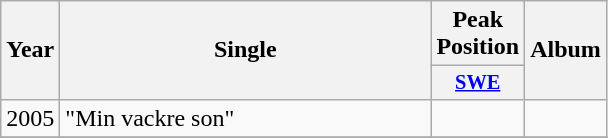<table class="wikitable plainrowheaders" style="text-align:center;" border="1">
<tr>
<th scope="col" rowspan="2">Year</th>
<th scope="col" rowspan="2" style="width:15em;">Single</th>
<th scope="col" colspan="1">Peak Position</th>
<th scope="col" rowspan="2">Album</th>
</tr>
<tr>
<th scope="col" style="width:3em;font-size:85%;"><a href='#'>SWE</a><br></th>
</tr>
<tr>
<td>2005</td>
<td style="text-align:left;">"Min vackre son"</td>
<td></td>
<td style="text-align:left;"></td>
</tr>
<tr>
</tr>
</table>
